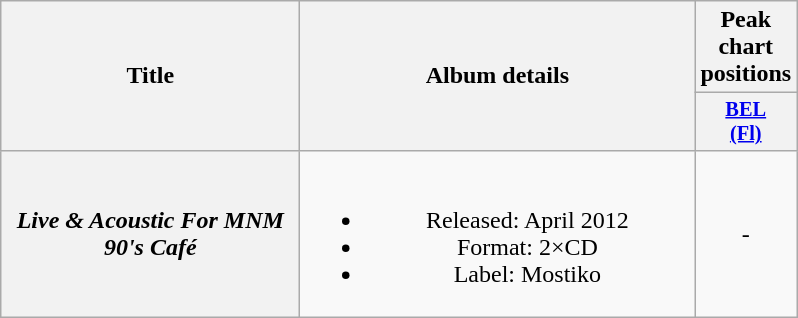<table class="wikitable plainrowheaders" style="text-align:center;" border="1">
<tr>
<th scope="col" rowspan="2" style="width:12em;">Title</th>
<th scope="col" rowspan="2" style="width:16em;">Album details</th>
<th scope="col" colspan="1">Peak chart<br>positions</th>
</tr>
<tr>
<th scope="col" style="width:3em; font-size:85%"><a href='#'>BEL<br>(Fl)</a><br></th>
</tr>
<tr>
<th scope="row"><em>Live & Acoustic For MNM 90's Café</em></th>
<td><br><ul><li>Released: April 2012</li><li>Format: 2×CD</li><li>Label: Mostiko</li></ul></td>
<td>-</td>
</tr>
</table>
